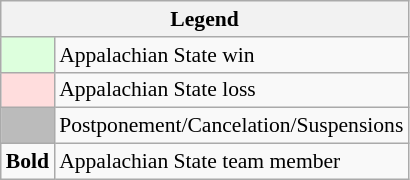<table class="wikitable" style="font-size:90%">
<tr>
<th colspan="2">Legend</th>
</tr>
<tr>
<td bgcolor="#ddffdd"> </td>
<td>Appalachian State win</td>
</tr>
<tr>
<td bgcolor="#ffdddd"> </td>
<td>Appalachian State loss</td>
</tr>
<tr>
<td bgcolor="#bbbbbb"> </td>
<td>Postponement/Cancelation/Suspensions</td>
</tr>
<tr>
<td><strong>Bold</strong></td>
<td>Appalachian State team member</td>
</tr>
</table>
